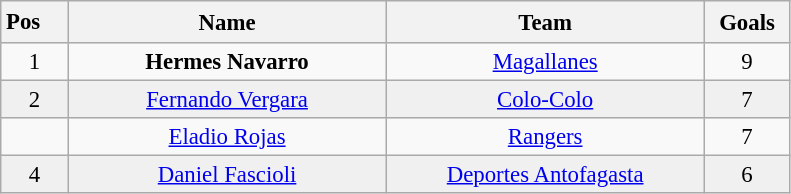<table class="wikitable" style="font-size:95%; text-align:center;">
<tr>
<th width="30">Pos　</th>
<th width="205">Name</th>
<th width="205">Team</th>
<th width="50">Goals</th>
</tr>
<tr>
<td>1</td>
<td> <strong>Hermes Navarro</strong></td>
<td><a href='#'>Magallanes</a></td>
<td>9</td>
</tr>
<tr bgcolor="#F0F0F0">
<td>2</td>
<td> <a href='#'>Fernando Vergara</a></td>
<td><a href='#'>Colo-Colo</a></td>
<td>7</td>
</tr>
<tr>
<td></td>
<td> <a href='#'>Eladio Rojas</a></td>
<td><a href='#'>Rangers</a></td>
<td>7</td>
</tr>
<tr bgcolor="#F0F0F0">
<td>4</td>
<td> <a href='#'>Daniel Fascioli</a></td>
<td><a href='#'>Deportes Antofagasta</a></td>
<td>6</td>
</tr>
</table>
